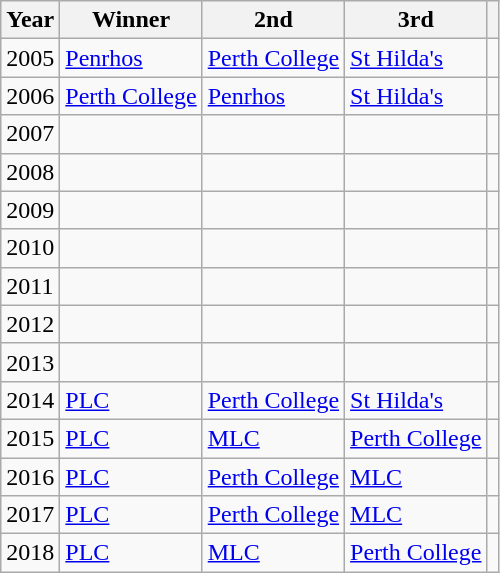<table class="wikitable">
<tr>
<th>Year</th>
<th>Winner</th>
<th>2nd</th>
<th>3rd</th>
<th></th>
</tr>
<tr>
<td>2005</td>
<td><a href='#'>Penrhos</a></td>
<td><a href='#'>Perth College</a></td>
<td><a href='#'>St Hilda's</a></td>
<td></td>
</tr>
<tr>
<td>2006</td>
<td><a href='#'>Perth College</a></td>
<td><a href='#'>Penrhos</a></td>
<td><a href='#'>St Hilda's</a></td>
<td></td>
</tr>
<tr>
<td>2007</td>
<td></td>
<td></td>
<td></td>
<td></td>
</tr>
<tr>
<td>2008</td>
<td></td>
<td></td>
<td></td>
<td></td>
</tr>
<tr>
<td>2009</td>
<td></td>
<td></td>
<td></td>
<td></td>
</tr>
<tr>
<td>2010</td>
<td></td>
<td></td>
<td></td>
<td></td>
</tr>
<tr>
<td>2011</td>
<td></td>
<td></td>
<td></td>
<td></td>
</tr>
<tr>
<td>2012</td>
<td></td>
<td></td>
<td></td>
<td></td>
</tr>
<tr>
<td>2013</td>
<td></td>
<td></td>
<td></td>
<td></td>
</tr>
<tr>
<td>2014</td>
<td><a href='#'>PLC</a></td>
<td><a href='#'>Perth College</a></td>
<td><a href='#'>St Hilda's</a></td>
<td></td>
</tr>
<tr>
<td>2015</td>
<td><a href='#'>PLC</a></td>
<td><a href='#'>MLC</a></td>
<td><a href='#'>Perth College</a></td>
<td></td>
</tr>
<tr>
<td>2016</td>
<td><a href='#'>PLC</a></td>
<td><a href='#'>Perth College</a></td>
<td><a href='#'>MLC</a></td>
<td></td>
</tr>
<tr>
<td>2017</td>
<td><a href='#'>PLC</a></td>
<td><a href='#'>Perth College</a></td>
<td><a href='#'>MLC</a></td>
<td></td>
</tr>
<tr>
<td>2018</td>
<td><a href='#'>PLC</a></td>
<td><a href='#'>MLC</a></td>
<td><a href='#'>Perth College</a></td>
<td></td>
</tr>
</table>
